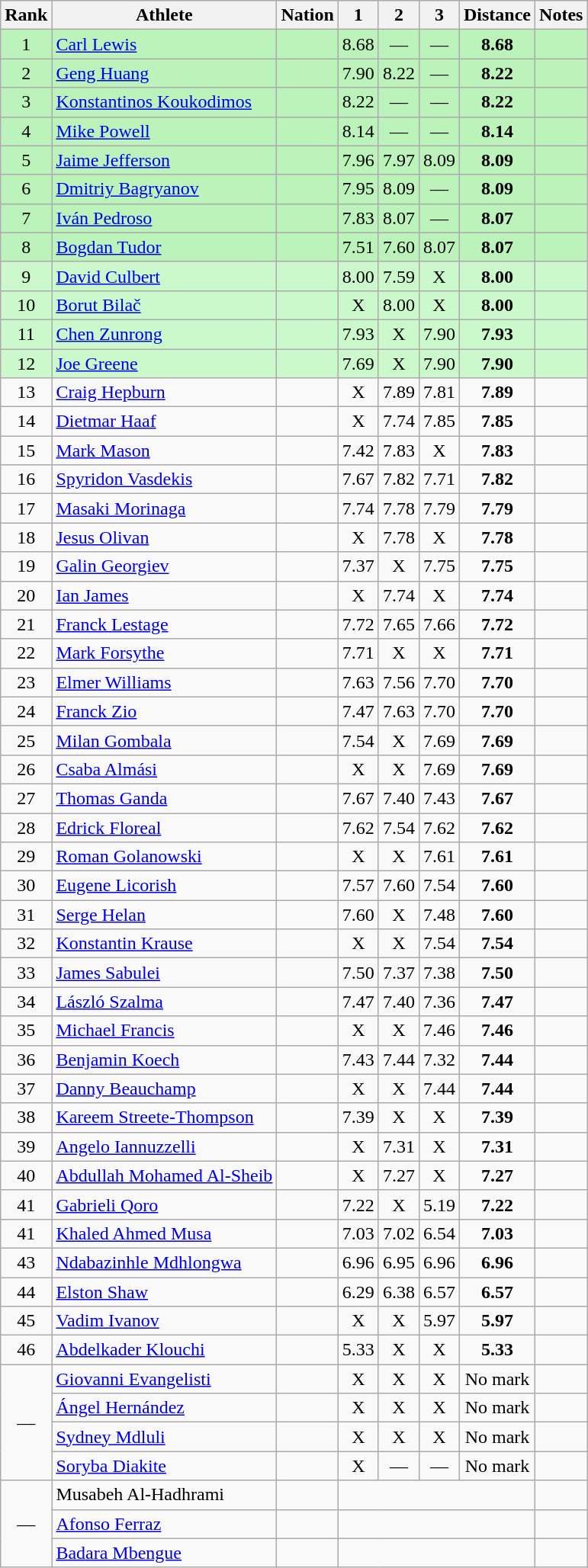<table class="wikitable sortable" style="text-align:center">
<tr>
<th>Rank</th>
<th>Athlete</th>
<th>Nation</th>
<th>1</th>
<th>2</th>
<th>3</th>
<th>Distance</th>
<th>Notes</th>
</tr>
<tr style="background:#bbf3bb;">
<td>1</td>
<td align=left><a href='#'>Carl Lewis</a></td>
<td align=left></td>
<td>8.68</td>
<td data-sort-value=1.00>—</td>
<td data-sort-value=1.00>—</td>
<td><strong>8.68</strong></td>
<td></td>
</tr>
<tr style="background:#bbf3bb;">
<td>2</td>
<td align=left><a href='#'>Geng Huang</a></td>
<td align=left></td>
<td>7.90</td>
<td>8.22</td>
<td data-sort-value=1.00>—</td>
<td><strong>8.22</strong></td>
<td></td>
</tr>
<tr style="background:#bbf3bb;">
<td>3</td>
<td align=left><a href='#'>Konstantinos Koukodimos</a></td>
<td align=left></td>
<td>8.22</td>
<td data-sort-value=1.00>—</td>
<td data-sort-value=1.00>—</td>
<td><strong>8.22</strong></td>
<td></td>
</tr>
<tr style="background:#bbf3bb;">
<td>4</td>
<td align=left><a href='#'>Mike Powell</a></td>
<td align=left></td>
<td>8.14</td>
<td data-sort-value=1.00>—</td>
<td data-sort-value=1.00>—</td>
<td><strong>8.14</strong></td>
<td></td>
</tr>
<tr style="background:#bbf3bb;">
<td>5</td>
<td align=left><a href='#'>Jaime Jefferson</a></td>
<td align=left></td>
<td>7.96</td>
<td>7.97</td>
<td>8.09</td>
<td><strong>8.09</strong></td>
<td></td>
</tr>
<tr style="background:#bbf3bb;">
<td>6</td>
<td align=left><a href='#'>Dmitriy Bagryanov</a></td>
<td align=left></td>
<td>7.95</td>
<td>8.09</td>
<td data-sort-value=1.00>—</td>
<td><strong>8.09</strong></td>
<td></td>
</tr>
<tr style="background:#bbf3bb;">
<td>7</td>
<td align=left><a href='#'>Iván Pedroso</a></td>
<td align=left></td>
<td>7.83</td>
<td>8.07</td>
<td data-sort-value=1.00>—</td>
<td><strong>8.07</strong></td>
<td></td>
</tr>
<tr style="background:#bbf3bb;">
<td>8</td>
<td align=left><a href='#'>Bogdan Tudor</a></td>
<td align=left></td>
<td>7.51</td>
<td>7.60</td>
<td>8.07</td>
<td><strong>8.07</strong></td>
<td></td>
</tr>
<tr style="background:#ccf9cc;">
<td>9</td>
<td align=left><a href='#'>David Culbert</a></td>
<td align=left></td>
<td>8.00</td>
<td>7.59</td>
<td data-sort-value=1.00>X</td>
<td><strong>8.00</strong></td>
<td></td>
</tr>
<tr style="background:#ccf9cc;">
<td>10</td>
<td align=left><a href='#'>Borut Bilač</a></td>
<td align=left></td>
<td data-sort-value=1.00>X</td>
<td>8.00</td>
<td data-sort-value=1.00>X</td>
<td><strong>8.00</strong></td>
<td></td>
</tr>
<tr style="background:#ccf9cc;">
<td>11</td>
<td align=left><a href='#'>Chen Zunrong</a></td>
<td align=left></td>
<td>7.93</td>
<td data-sort-value=1.00>X</td>
<td>7.90</td>
<td><strong>7.93</strong></td>
<td></td>
</tr>
<tr style="background:#ccf9cc;">
<td>12</td>
<td align=left><a href='#'>Joe Greene</a></td>
<td align=left></td>
<td>7.69</td>
<td data-sort-value=1.00>X</td>
<td>7.90</td>
<td><strong>7.90</strong></td>
<td></td>
</tr>
<tr>
<td>13</td>
<td align=left><a href='#'>Craig Hepburn</a></td>
<td align=left></td>
<td data-sort-value=1.00>X</td>
<td>7.89</td>
<td>7.81</td>
<td><strong>7.89</strong></td>
<td></td>
</tr>
<tr>
<td>14</td>
<td align=left><a href='#'>Dietmar Haaf</a></td>
<td align=left></td>
<td data-sort-value=1.00>X</td>
<td>7.74</td>
<td>7.85</td>
<td><strong>7.85</strong></td>
<td></td>
</tr>
<tr>
<td>15</td>
<td align=left><a href='#'>Mark Mason</a></td>
<td align=left></td>
<td>7.42</td>
<td>7.83</td>
<td data-sort-value=1.00>X</td>
<td><strong>7.83</strong></td>
<td></td>
</tr>
<tr>
<td>16</td>
<td align=left><a href='#'>Spyridon Vasdekis</a></td>
<td align=left></td>
<td>7.67</td>
<td>7.82</td>
<td>7.71</td>
<td><strong>7.82</strong></td>
<td></td>
</tr>
<tr>
<td>17</td>
<td align=left><a href='#'>Masaki Morinaga</a></td>
<td align=left></td>
<td>7.74</td>
<td>7.78</td>
<td>7.79</td>
<td><strong>7.79</strong></td>
<td></td>
</tr>
<tr>
<td>18</td>
<td align=left><a href='#'>Jesus Olivan</a></td>
<td align=left></td>
<td data-sort-value=1.00>X</td>
<td>7.78</td>
<td data-sort-value=1.00>X</td>
<td><strong>7.78</strong></td>
<td></td>
</tr>
<tr>
<td>19</td>
<td align=left><a href='#'>Galin Georgiev</a></td>
<td align=left></td>
<td>7.37</td>
<td data-sort-value=1.00>X</td>
<td>7.75</td>
<td><strong>7.75</strong></td>
<td></td>
</tr>
<tr>
<td>20</td>
<td align=left><a href='#'>Ian James</a></td>
<td align=left></td>
<td data-sort-value=1.00>X</td>
<td>7.74</td>
<td data-sort-value=1.00>X</td>
<td><strong>7.74</strong></td>
<td></td>
</tr>
<tr>
<td>21</td>
<td align=left><a href='#'>Franck Lestage</a></td>
<td align=left></td>
<td>7.72</td>
<td>7.65</td>
<td>7.66</td>
<td><strong>7.72</strong></td>
<td></td>
</tr>
<tr>
<td>22</td>
<td align=left><a href='#'>Mark Forsythe</a></td>
<td align=left></td>
<td>7.71</td>
<td data-sort-value=1.00>X</td>
<td data-sort-value=1.00>X</td>
<td><strong>7.71</strong></td>
<td></td>
</tr>
<tr>
<td>23</td>
<td align=left><a href='#'>Elmer Williams</a></td>
<td align=left></td>
<td>7.63</td>
<td>7.56</td>
<td>7.70</td>
<td><strong>7.70</strong></td>
<td></td>
</tr>
<tr>
<td>24</td>
<td align=left><a href='#'>Franck Zio</a></td>
<td align=left></td>
<td>7.47</td>
<td>7.63</td>
<td>7.70</td>
<td><strong>7.70</strong></td>
<td></td>
</tr>
<tr>
<td>25</td>
<td align=left><a href='#'>Milan Gombala</a></td>
<td align=left></td>
<td>7.54</td>
<td data-sort-value=1.00>X</td>
<td>7.69</td>
<td><strong>7.69</strong></td>
<td></td>
</tr>
<tr>
<td>26</td>
<td align=left><a href='#'>Csaba Almási</a></td>
<td align=left></td>
<td data-sort-value=1.00>X</td>
<td data-sort-value=1.00>X</td>
<td>7.69</td>
<td><strong>7.69</strong></td>
<td></td>
</tr>
<tr>
<td>27</td>
<td align=left><a href='#'>Thomas Ganda</a></td>
<td align=left></td>
<td>7.67</td>
<td>7.40</td>
<td>7.43</td>
<td><strong>7.67</strong></td>
<td></td>
</tr>
<tr>
<td>28</td>
<td align=left><a href='#'>Edrick Floreal</a></td>
<td align=left></td>
<td>7.62</td>
<td>7.54</td>
<td>7.62</td>
<td><strong>7.62</strong></td>
<td></td>
</tr>
<tr>
<td>29</td>
<td align=left><a href='#'>Roman Golanowski</a></td>
<td align=left></td>
<td data-sort-value=1.00>X</td>
<td data-sort-value=1.00>X</td>
<td>7.61</td>
<td><strong>7.61</strong></td>
<td></td>
</tr>
<tr>
<td>30</td>
<td align=left><a href='#'>Eugene Licorish</a></td>
<td align=left></td>
<td>7.57</td>
<td>7.60</td>
<td>7.54</td>
<td><strong>7.60</strong></td>
<td></td>
</tr>
<tr>
<td>31</td>
<td align=left><a href='#'>Serge Helan</a></td>
<td align=left></td>
<td>7.60</td>
<td data-sort-value=1.00>X</td>
<td>7.48</td>
<td><strong>7.60</strong></td>
<td></td>
</tr>
<tr>
<td>32</td>
<td align=left><a href='#'>Konstantin Krause</a></td>
<td align=left></td>
<td data-sort-value=1.00>X</td>
<td data-sort-value=1.00>X</td>
<td>7.54</td>
<td><strong>7.54</strong></td>
<td></td>
</tr>
<tr>
<td>33</td>
<td align=left><a href='#'>James Sabulei</a></td>
<td align=left></td>
<td>7.50</td>
<td>7.37</td>
<td>7.38</td>
<td><strong>7.50</strong></td>
<td></td>
</tr>
<tr>
<td>34</td>
<td align=left><a href='#'>László Szalma</a></td>
<td align=left></td>
<td>7.47</td>
<td>7.40</td>
<td>7.36</td>
<td><strong>7.47</strong></td>
<td></td>
</tr>
<tr>
<td>35</td>
<td align=left><a href='#'>Michael Francis</a></td>
<td align=left></td>
<td data-sort-value=1.00>X</td>
<td data-sort-value=1.00>X</td>
<td>7.46</td>
<td><strong>7.46</strong></td>
<td></td>
</tr>
<tr>
<td>36</td>
<td align=left><a href='#'>Benjamin Koech</a></td>
<td align=left></td>
<td>7.43</td>
<td>7.44</td>
<td>7.32</td>
<td><strong>7.44</strong></td>
<td></td>
</tr>
<tr>
<td>37</td>
<td align=left><a href='#'>Danny Beauchamp</a></td>
<td align=left></td>
<td data-sort-value=1.00>X</td>
<td data-sort-value=1.00>X</td>
<td>7.44</td>
<td><strong>7.44</strong></td>
<td></td>
</tr>
<tr>
<td>38</td>
<td align=left><a href='#'>Kareem Streete-Thompson</a></td>
<td align=left></td>
<td>7.39</td>
<td data-sort-value=1.00>X</td>
<td data-sort-value=1.00>X</td>
<td><strong>7.39</strong></td>
<td></td>
</tr>
<tr>
<td>39</td>
<td align=left><a href='#'>Angelo Iannuzzelli</a></td>
<td align=left></td>
<td data-sort-value=1.00>X</td>
<td>7.31</td>
<td data-sort-value=1.00>X</td>
<td><strong>7.31</strong></td>
<td></td>
</tr>
<tr>
<td>40</td>
<td align=left><a href='#'>Abdullah Mohamed Al-Sheib</a></td>
<td align=left></td>
<td data-sort-value=1.00>X</td>
<td>7.27</td>
<td data-sort-value=1.00>X</td>
<td><strong>7.27</strong></td>
<td></td>
</tr>
<tr>
<td>41</td>
<td align=left><a href='#'>Gabrieli Qoro</a></td>
<td align=left></td>
<td>7.22</td>
<td data-sort-value=1.00>X</td>
<td>5.19</td>
<td><strong>7.22</strong></td>
<td></td>
</tr>
<tr>
<td>41</td>
<td align=left><a href='#'>Khaled Ahmed Musa</a></td>
<td align=left></td>
<td>7.03</td>
<td>7.02</td>
<td>6.54</td>
<td><strong>7.03</strong></td>
<td></td>
</tr>
<tr>
<td>43</td>
<td align=left><a href='#'>Ndabazinhle Mdhlongwa</a></td>
<td align=left></td>
<td>6.96</td>
<td>6.95</td>
<td>6.96</td>
<td><strong>6.96</strong></td>
<td></td>
</tr>
<tr>
<td>44</td>
<td align=left><a href='#'>Elston Shaw</a></td>
<td align=left></td>
<td>6.29</td>
<td>6.38</td>
<td>6.57</td>
<td><strong>6.57</strong></td>
<td></td>
</tr>
<tr>
<td>45</td>
<td align=left><a href='#'>Vadim Ivanov</a></td>
<td align=left></td>
<td data-sort-value=1.00>X</td>
<td data-sort-value=1.00>X</td>
<td>5.97</td>
<td><strong>5.97</strong></td>
<td></td>
</tr>
<tr>
<td>46</td>
<td align=left><a href='#'>Abdelkader Klouchi</a></td>
<td align=left></td>
<td>5.33</td>
<td data-sort-value=1.00>X</td>
<td data-sort-value=1.00>X</td>
<td><strong>5.33</strong></td>
<td></td>
</tr>
<tr>
<td rowspan=4 data-sort-value=47>—</td>
<td align=left><a href='#'>Giovanni Evangelisti</a></td>
<td align=left></td>
<td data-sort-value=1.00>X</td>
<td data-sort-value=1.00>X</td>
<td data-sort-value=1.00>X</td>
<td data-sort-value=1.00>No mark</td>
<td></td>
</tr>
<tr>
<td align=left><a href='#'>Ángel Hernández</a></td>
<td align=left></td>
<td data-sort-value=1.00>X</td>
<td data-sort-value=1.00>X</td>
<td data-sort-value=1.00>X</td>
<td data-sort-value=1.00>No mark</td>
<td></td>
</tr>
<tr>
<td align=left><a href='#'>Sydney Mdluli</a></td>
<td align=left></td>
<td data-sort-value=1.00>X</td>
<td data-sort-value=1.00>X</td>
<td data-sort-value=1.00>X</td>
<td data-sort-value=1.00>No mark</td>
<td></td>
</tr>
<tr>
<td align=left><a href='#'>Soryba Diakite</a></td>
<td align=left></td>
<td data-sort-value=1.00>X</td>
<td data-sort-value=1.00>—</td>
<td data-sort-value=1.00>—</td>
<td data-sort-value=1.00>No mark</td>
<td></td>
</tr>
<tr>
<td rowspan=3 data-sort-value=51>—</td>
<td align=left>Musabeh Al-Hadhrami</td>
<td align=left></td>
<td colspan=4 data-sort-value=0.00></td>
<td></td>
</tr>
<tr>
<td align=left><a href='#'>Afonso Ferraz</a></td>
<td align=left></td>
<td colspan=4 data-sort-value=0.00></td>
<td></td>
</tr>
<tr>
<td align=left><a href='#'>Badara Mbengue</a></td>
<td align=left></td>
<td colspan=4 data-sort-value=0.00></td>
<td></td>
</tr>
</table>
